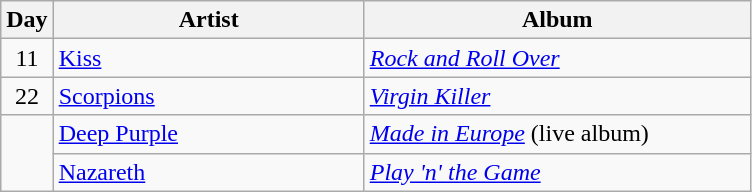<table class="wikitable" border="1">
<tr>
<th>Day</th>
<th width="200">Artist</th>
<th width="250">Album</th>
</tr>
<tr>
<td style="text-align:center;" rowspan="1">11</td>
<td><a href='#'>Kiss</a></td>
<td><em><a href='#'>Rock and Roll Over</a></em></td>
</tr>
<tr>
<td style="text-align:center;" rowspan="1">22</td>
<td><a href='#'>Scorpions</a></td>
<td><em><a href='#'>Virgin Killer</a></em></td>
</tr>
<tr>
<td rowspan="2" style="text-align:center;"></td>
<td><a href='#'>Deep Purple</a></td>
<td><em><a href='#'>Made in Europe</a></em> (live album)</td>
</tr>
<tr>
<td><a href='#'>Nazareth</a></td>
<td><em><a href='#'>Play 'n' the Game</a></em></td>
</tr>
</table>
